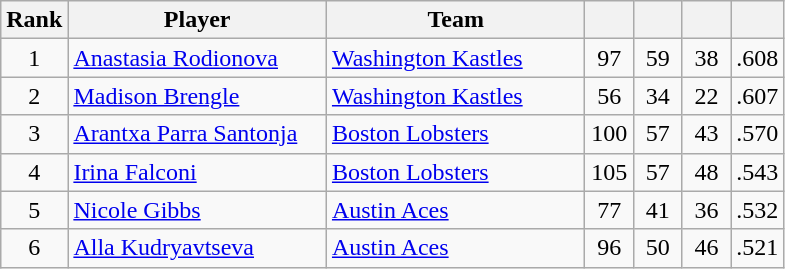<table class="wikitable" style="text-align:left">
<tr>
<th width="25px">Rank</th>
<th width="165px">Player</th>
<th width="165px">Team</th>
<th width="25px"></th>
<th width="25px"></th>
<th width="25px"></th>
<th width="25px"></th>
</tr>
<tr>
<td style="text-align:center">1</td>
<td><a href='#'>Anastasia Rodionova</a></td>
<td><a href='#'>Washington Kastles</a></td>
<td style="text-align:center">97</td>
<td style="text-align:center">59</td>
<td style="text-align:center">38</td>
<td style="text-align:center">.608</td>
</tr>
<tr>
<td style="text-align:center">2</td>
<td><a href='#'>Madison Brengle</a></td>
<td><a href='#'>Washington Kastles</a></td>
<td style="text-align:center">56</td>
<td style="text-align:center">34</td>
<td style="text-align:center">22</td>
<td style="text-align:center">.607</td>
</tr>
<tr>
<td style="text-align:center">3</td>
<td><a href='#'>Arantxa Parra Santonja</a></td>
<td><a href='#'>Boston Lobsters</a></td>
<td style="text-align:center">100</td>
<td style="text-align:center">57</td>
<td style="text-align:center">43</td>
<td style="text-align:center">.570</td>
</tr>
<tr>
<td style="text-align:center">4</td>
<td><a href='#'>Irina Falconi</a></td>
<td><a href='#'>Boston Lobsters</a></td>
<td style="text-align:center">105</td>
<td style="text-align:center">57</td>
<td style="text-align:center">48</td>
<td style="text-align:center">.543</td>
</tr>
<tr>
<td style="text-align:center">5</td>
<td><a href='#'>Nicole Gibbs</a></td>
<td><a href='#'>Austin Aces</a></td>
<td style="text-align:center">77</td>
<td style="text-align:center">41</td>
<td style="text-align:center">36</td>
<td style="text-align:center">.532</td>
</tr>
<tr>
<td style="text-align:center">6</td>
<td><a href='#'>Alla Kudryavtseva</a></td>
<td><a href='#'>Austin Aces</a></td>
<td style="text-align:center">96</td>
<td style="text-align:center">50</td>
<td style="text-align:center">46</td>
<td style="text-align:center">.521</td>
</tr>
</table>
